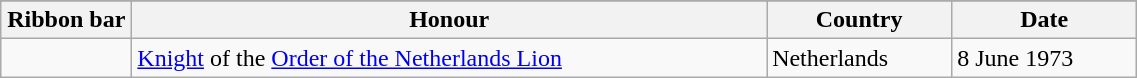<table class="wikitable" style="width:60%;">
<tr style="background:#ccf; text-align:center;">
</tr>
<tr>
<th style="width:80px;">Ribbon bar</th>
<th>Honour</th>
<th>Country</th>
<th>Date</th>
</tr>
<tr>
<td></td>
<td><a href='#'>Knight</a> of the <a href='#'>Order of the Netherlands Lion</a></td>
<td>Netherlands</td>
<td>8 June 1973</td>
</tr>
</table>
